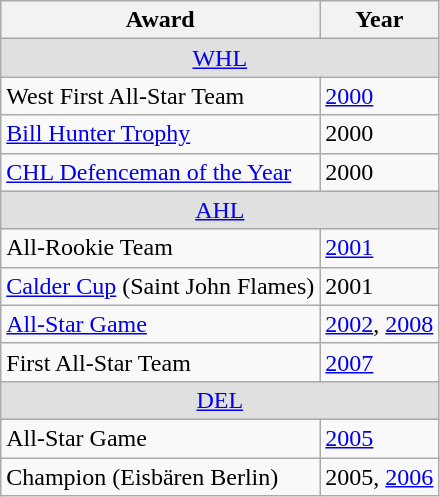<table class="wikitable">
<tr>
<th>Award</th>
<th>Year</th>
</tr>
<tr ALIGN="center" bgcolor="#e0e0e0">
<td colspan="3"><a href='#'>WHL</a></td>
</tr>
<tr>
<td>West First All-Star Team</td>
<td><a href='#'>2000</a></td>
</tr>
<tr>
<td><a href='#'>Bill Hunter Trophy</a></td>
<td>2000</td>
</tr>
<tr>
<td><a href='#'>CHL Defenceman of the Year</a></td>
<td>2000</td>
</tr>
<tr ALIGN="center" bgcolor="#e0e0e0">
<td colspan="3"><a href='#'>AHL</a></td>
</tr>
<tr>
<td>All-Rookie Team</td>
<td><a href='#'>2001</a></td>
</tr>
<tr>
<td><a href='#'>Calder Cup</a> (Saint John Flames)</td>
<td>2001</td>
</tr>
<tr>
<td><a href='#'>All-Star Game</a></td>
<td><a href='#'>2002</a>, <a href='#'>2008</a></td>
</tr>
<tr>
<td>First All-Star Team</td>
<td><a href='#'>2007</a></td>
</tr>
<tr ALIGN="center" bgcolor="#e0e0e0">
<td colspan="3"><a href='#'>DEL</a></td>
</tr>
<tr>
<td>All-Star Game</td>
<td><a href='#'>2005</a></td>
</tr>
<tr>
<td>Champion (Eisbären Berlin)</td>
<td>2005, <a href='#'>2006</a></td>
</tr>
</table>
